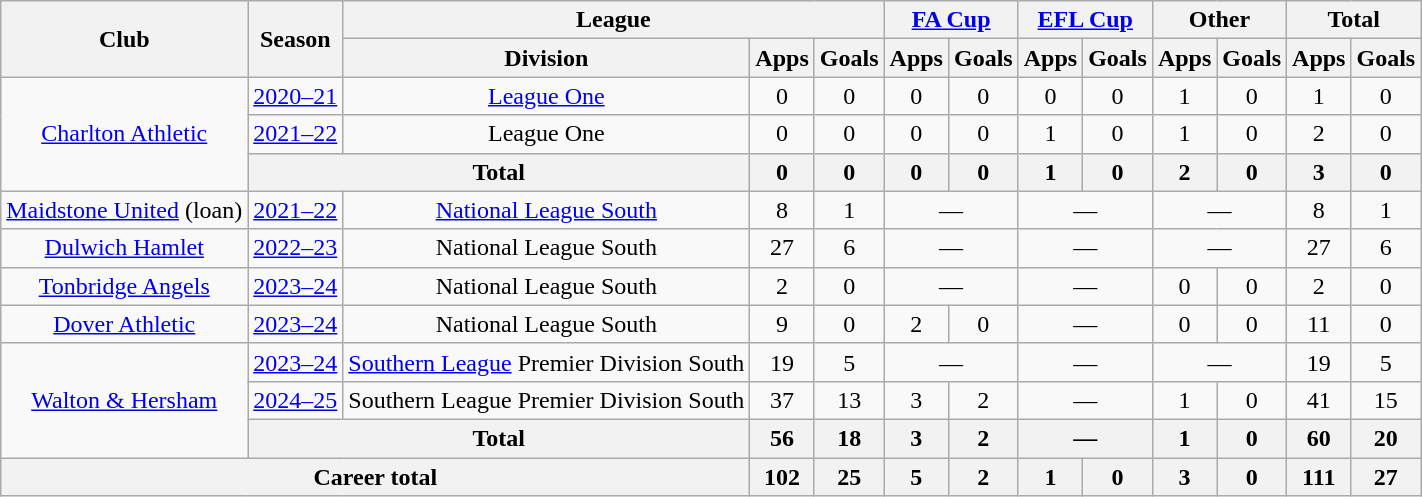<table class="wikitable" style="text-align: center">
<tr>
<th rowspan="2">Club</th>
<th rowspan="2">Season</th>
<th colspan="3">League</th>
<th colspan="2"><a href='#'>FA Cup</a></th>
<th colspan="2"><a href='#'>EFL Cup</a></th>
<th colspan="2">Other</th>
<th colspan="2">Total</th>
</tr>
<tr>
<th>Division</th>
<th>Apps</th>
<th>Goals</th>
<th>Apps</th>
<th>Goals</th>
<th>Apps</th>
<th>Goals</th>
<th>Apps</th>
<th>Goals</th>
<th>Apps</th>
<th>Goals</th>
</tr>
<tr>
<td rowspan="3"><a href='#'>Charlton Athletic</a></td>
<td><a href='#'>2020–21</a></td>
<td><a href='#'>League One</a></td>
<td>0</td>
<td>0</td>
<td>0</td>
<td>0</td>
<td>0</td>
<td>0</td>
<td>1</td>
<td>0</td>
<td>1</td>
<td>0</td>
</tr>
<tr>
<td><a href='#'>2021–22</a></td>
<td>League One</td>
<td>0</td>
<td>0</td>
<td>0</td>
<td>0</td>
<td>1</td>
<td>0</td>
<td>1</td>
<td>0</td>
<td>2</td>
<td>0</td>
</tr>
<tr>
<th colspan="2">Total</th>
<th>0</th>
<th>0</th>
<th>0</th>
<th>0</th>
<th>1</th>
<th>0</th>
<th>2</th>
<th>0</th>
<th>3</th>
<th>0</th>
</tr>
<tr>
<td><a href='#'>Maidstone United</a> (loan)</td>
<td><a href='#'>2021–22</a></td>
<td><a href='#'>National League South</a></td>
<td>8</td>
<td>1</td>
<td colspan="2">—</td>
<td colspan="2">—</td>
<td colspan="2">—</td>
<td>8</td>
<td>1</td>
</tr>
<tr>
<td><a href='#'>Dulwich Hamlet</a></td>
<td><a href='#'>2022–23</a></td>
<td>National League South</td>
<td>27</td>
<td>6</td>
<td colspan="2">—</td>
<td colspan="2">—</td>
<td colspan="2">—</td>
<td>27</td>
<td>6</td>
</tr>
<tr>
<td><a href='#'>Tonbridge Angels</a></td>
<td><a href='#'>2023–24</a></td>
<td>National League South</td>
<td>2</td>
<td>0</td>
<td colspan="2">—</td>
<td colspan="2">—</td>
<td>0</td>
<td>0</td>
<td>2</td>
<td>0</td>
</tr>
<tr>
<td><a href='#'>Dover Athletic</a></td>
<td><a href='#'>2023–24</a></td>
<td>National League South</td>
<td>9</td>
<td>0</td>
<td>2</td>
<td>0</td>
<td colspan="2">—</td>
<td>0</td>
<td>0</td>
<td>11</td>
<td>0</td>
</tr>
<tr>
<td rowspan="3"><a href='#'>Walton & Hersham</a></td>
<td><a href='#'>2023–24</a></td>
<td><a href='#'>Southern League</a> Premier Division South</td>
<td>19</td>
<td>5</td>
<td colspan="2">—</td>
<td colspan="2">—</td>
<td colspan="2">—</td>
<td>19</td>
<td>5</td>
</tr>
<tr>
<td><a href='#'>2024–25</a></td>
<td>Southern League Premier Division South</td>
<td>37</td>
<td>13</td>
<td>3</td>
<td>2</td>
<td colspan="2">—</td>
<td>1</td>
<td>0</td>
<td>41</td>
<td>15</td>
</tr>
<tr>
<th colspan="2">Total</th>
<th>56</th>
<th>18</th>
<th>3</th>
<th>2</th>
<th colspan="2">—</th>
<th>1</th>
<th>0</th>
<th>60</th>
<th>20</th>
</tr>
<tr>
<th colspan="3">Career total</th>
<th>102</th>
<th>25</th>
<th>5</th>
<th>2</th>
<th>1</th>
<th>0</th>
<th>3</th>
<th>0</th>
<th>111</th>
<th>27</th>
</tr>
</table>
